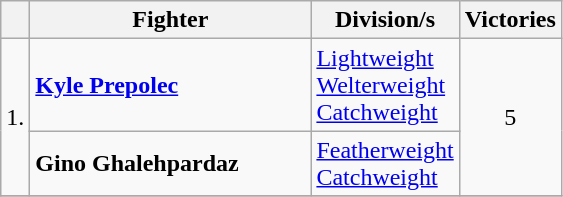<table class=wikitable>
<tr>
<th></th>
<th width=180>Fighter</th>
<th>Division/s</th>
<th>Victories</th>
</tr>
<tr>
<td rowspan=2>1.</td>
<td> <strong><a href='#'>Kyle Prepolec</a></strong></td>
<td><a href='#'>Lightweight</a><br> <a href='#'>Welterweight</a><br> <a href='#'>Catchweight</a></td>
<td rowspan=2 style="text-align:center;">5</td>
</tr>
<tr>
<td> <strong>Gino Ghalehpardaz</strong></td>
<td><a href='#'>Featherweight</a><br> <a href='#'>Catchweight</a></td>
</tr>
<tr>
</tr>
</table>
